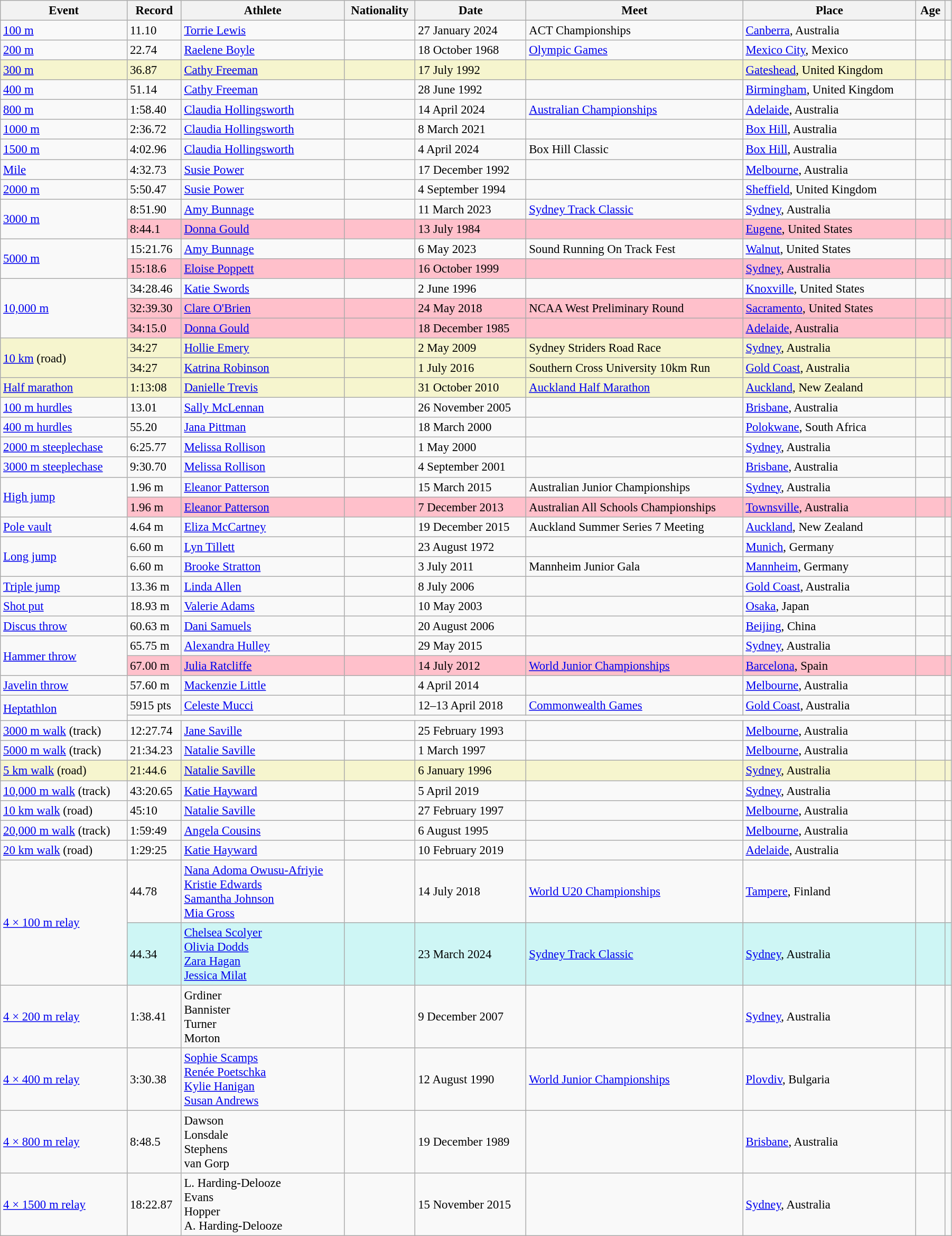<table class=wikitable style="width: 95%; font-size: 95%;">
<tr>
<th>Event</th>
<th>Record</th>
<th>Athlete</th>
<th>Nationality</th>
<th>Date</th>
<th>Meet</th>
<th>Place</th>
<th>Age</th>
<th></th>
</tr>
<tr>
<td><a href='#'>100 m</a></td>
<td>11.10 </td>
<td><a href='#'>Torrie Lewis</a></td>
<td></td>
<td>27 January 2024</td>
<td>ACT Championships</td>
<td><a href='#'>Canberra</a>, Australia</td>
<td></td>
<td></td>
</tr>
<tr>
<td><a href='#'>200 m</a></td>
<td>22.74 </td>
<td><a href='#'>Raelene Boyle</a></td>
<td></td>
<td>18 October 1968</td>
<td><a href='#'>Olympic Games</a></td>
<td><a href='#'>Mexico City</a>, Mexico</td>
<td></td>
<td></td>
</tr>
<tr style="background:#f6F5CE;">
<td><a href='#'>300 m</a></td>
<td>36.87</td>
<td><a href='#'>Cathy Freeman</a></td>
<td></td>
<td>17 July 1992</td>
<td></td>
<td><a href='#'>Gateshead</a>, United Kingdom</td>
<td></td>
<td></td>
</tr>
<tr>
<td><a href='#'>400 m</a></td>
<td>51.14</td>
<td><a href='#'>Cathy Freeman</a></td>
<td></td>
<td>28 June 1992</td>
<td></td>
<td><a href='#'>Birmingham</a>, United Kingdom</td>
<td></td>
<td></td>
</tr>
<tr>
<td><a href='#'>800 m</a></td>
<td>1:58.40</td>
<td><a href='#'>Claudia Hollingsworth</a></td>
<td></td>
<td>14 April 2024</td>
<td><a href='#'>Australian Championships</a></td>
<td><a href='#'>Adelaide</a>, Australia</td>
<td></td>
<td></td>
</tr>
<tr>
<td><a href='#'>1000 m</a></td>
<td>2:36.72</td>
<td><a href='#'>Claudia Hollingsworth</a></td>
<td></td>
<td>8 March 2021</td>
<td></td>
<td><a href='#'>Box Hill</a>, Australia</td>
<td></td>
<td></td>
</tr>
<tr>
<td><a href='#'>1500 m</a></td>
<td>4:02.96</td>
<td><a href='#'>Claudia Hollingsworth</a></td>
<td></td>
<td>4 April 2024</td>
<td>Box Hill Classic</td>
<td><a href='#'>Box Hill</a>, Australia</td>
<td></td>
<td></td>
</tr>
<tr>
<td><a href='#'>Mile</a></td>
<td>4:32.73</td>
<td><a href='#'>Susie Power</a></td>
<td></td>
<td>17 December 1992</td>
<td></td>
<td><a href='#'>Melbourne</a>, Australia</td>
<td></td>
<td></td>
</tr>
<tr>
<td><a href='#'>2000 m</a></td>
<td>5:50.47</td>
<td><a href='#'>Susie Power</a></td>
<td></td>
<td>4 September 1994</td>
<td></td>
<td><a href='#'>Sheffield</a>, United Kingdom</td>
<td></td>
<td></td>
</tr>
<tr>
<td rowspan=2><a href='#'>3000 m</a></td>
<td>8:51.90</td>
<td><a href='#'>Amy Bunnage</a></td>
<td></td>
<td>11 March 2023</td>
<td><a href='#'>Sydney Track Classic</a></td>
<td><a href='#'>Sydney</a>, Australia</td>
<td></td>
<td></td>
</tr>
<tr style="background:pink">
<td>8:44.1 </td>
<td><a href='#'>Donna Gould</a></td>
<td></td>
<td>13 July 1984</td>
<td></td>
<td><a href='#'>Eugene</a>, United States</td>
<td></td>
<td></td>
</tr>
<tr>
<td rowspan=2><a href='#'>5000 m</a></td>
<td>15:21.76</td>
<td><a href='#'>Amy Bunnage</a></td>
<td></td>
<td>6 May 2023</td>
<td>Sound Running On Track Fest</td>
<td><a href='#'>Walnut</a>, United States</td>
<td></td>
<td></td>
</tr>
<tr style="background:pink">
<td>15:18.6  </td>
<td><a href='#'>Eloise Poppett</a></td>
<td></td>
<td>16 October 1999</td>
<td></td>
<td><a href='#'>Sydney</a>, Australia</td>
<td></td>
<td></td>
</tr>
<tr>
<td rowspan=3><a href='#'>10,000 m</a></td>
<td>34:28.46</td>
<td><a href='#'>Katie Swords</a></td>
<td></td>
<td>2 June 1996</td>
<td></td>
<td><a href='#'>Knoxville</a>, United States</td>
<td></td>
<td></td>
</tr>
<tr style="background:pink">
<td>32:39.30</td>
<td><a href='#'>Clare O'Brien</a></td>
<td></td>
<td>24 May 2018</td>
<td>NCAA West Preliminary Round</td>
<td><a href='#'>Sacramento</a>, United States</td>
<td></td>
<td></td>
</tr>
<tr style="background:pink">
<td>34:15.0  </td>
<td><a href='#'>Donna Gould</a></td>
<td></td>
<td>18 December 1985 </td>
<td></td>
<td><a href='#'>Adelaide</a>, Australia</td>
<td></td>
<td></td>
</tr>
<tr style="background:#f6F5CE;">
<td rowspan=2><a href='#'>10 km</a> (road)</td>
<td>34:27</td>
<td><a href='#'>Hollie Emery</a></td>
<td></td>
<td>2 May 2009</td>
<td>Sydney Striders Road Race</td>
<td><a href='#'>Sydney</a>, Australia</td>
<td></td>
<td></td>
</tr>
<tr style="background:#f6F5CE;">
<td>34:27</td>
<td><a href='#'>Katrina Robinson</a></td>
<td></td>
<td>1 July 2016</td>
<td>Southern Cross University 10km Run</td>
<td><a href='#'>Gold Coast</a>, Australia</td>
<td></td>
<td></td>
</tr>
<tr style="background:#f6F5CE;">
<td><a href='#'>Half marathon</a></td>
<td>1:13:08</td>
<td><a href='#'>Danielle Trevis</a></td>
<td></td>
<td>31 October 2010</td>
<td><a href='#'>Auckland Half Marathon</a></td>
<td><a href='#'>Auckland</a>, New Zealand</td>
<td></td>
<td></td>
</tr>
<tr>
<td><a href='#'>100 m hurdles</a></td>
<td>13.01 </td>
<td><a href='#'>Sally McLennan</a></td>
<td></td>
<td>26 November 2005</td>
<td></td>
<td><a href='#'>Brisbane</a>, Australia</td>
<td></td>
<td></td>
</tr>
<tr>
<td><a href='#'>400 m hurdles</a></td>
<td>55.20</td>
<td><a href='#'>Jana Pittman</a></td>
<td></td>
<td>18 March 2000</td>
<td></td>
<td><a href='#'>Polokwane</a>, South Africa</td>
<td></td>
<td></td>
</tr>
<tr>
<td><a href='#'>2000 m steeplechase</a></td>
<td>6:25.77</td>
<td><a href='#'>Melissa Rollison</a></td>
<td></td>
<td>1 May 2000</td>
<td></td>
<td><a href='#'>Sydney</a>, Australia</td>
<td></td>
<td></td>
</tr>
<tr>
<td><a href='#'>3000 m steeplechase</a></td>
<td>9:30.70</td>
<td><a href='#'>Melissa Rollison</a></td>
<td></td>
<td>4 September 2001</td>
<td></td>
<td><a href='#'>Brisbane</a>, Australia</td>
<td></td>
<td></td>
</tr>
<tr>
<td rowspan=2><a href='#'>High jump</a></td>
<td>1.96 m</td>
<td><a href='#'>Eleanor Patterson</a></td>
<td></td>
<td>15 March 2015</td>
<td>Australian Junior Championships</td>
<td><a href='#'>Sydney</a>, Australia</td>
<td></td>
<td></td>
</tr>
<tr style="background:pink">
<td>1.96 m</td>
<td><a href='#'>Eleanor Patterson</a></td>
<td></td>
<td>7 December 2013</td>
<td>Australian All Schools Championships</td>
<td><a href='#'>Townsville</a>, Australia</td>
<td></td>
<td></td>
</tr>
<tr>
<td><a href='#'>Pole vault</a></td>
<td>4.64 m</td>
<td><a href='#'>Eliza McCartney</a></td>
<td></td>
<td>19 December 2015</td>
<td>Auckland Summer Series 7 Meeting</td>
<td><a href='#'>Auckland</a>, New Zealand</td>
<td></td>
<td></td>
</tr>
<tr>
<td rowspan=2><a href='#'>Long jump</a></td>
<td>6.60 m</td>
<td><a href='#'>Lyn Tillett</a></td>
<td></td>
<td>23 August 1972</td>
<td></td>
<td><a href='#'>Munich</a>, Germany</td>
<td></td>
<td></td>
</tr>
<tr>
<td>6.60 m </td>
<td><a href='#'>Brooke Stratton</a></td>
<td></td>
<td>3 July 2011</td>
<td>Mannheim Junior Gala</td>
<td><a href='#'>Mannheim</a>, Germany</td>
<td></td>
<td></td>
</tr>
<tr>
<td><a href='#'>Triple jump</a></td>
<td>13.36 m </td>
<td><a href='#'>Linda Allen</a></td>
<td></td>
<td>8 July 2006 </td>
<td></td>
<td><a href='#'>Gold Coast</a>, Australia</td>
<td></td>
<td></td>
</tr>
<tr>
<td><a href='#'>Shot put</a></td>
<td>18.93 m</td>
<td><a href='#'>Valerie Adams</a></td>
<td></td>
<td>10 May 2003</td>
<td></td>
<td><a href='#'>Osaka</a>, Japan</td>
<td></td>
<td></td>
</tr>
<tr>
<td><a href='#'>Discus throw</a></td>
<td>60.63 m</td>
<td><a href='#'>Dani Samuels</a></td>
<td></td>
<td>20 August 2006</td>
<td></td>
<td><a href='#'>Beijing</a>, China</td>
<td></td>
<td></td>
</tr>
<tr>
<td rowspan=2><a href='#'>Hammer throw</a></td>
<td>65.75 m</td>
<td><a href='#'>Alexandra Hulley</a></td>
<td></td>
<td>29 May 2015</td>
<td></td>
<td><a href='#'>Sydney</a>, Australia</td>
<td></td>
<td></td>
</tr>
<tr style="background:pink">
<td>67.00 m</td>
<td><a href='#'>Julia Ratcliffe</a></td>
<td></td>
<td>14 July 2012</td>
<td><a href='#'>World Junior Championships</a></td>
<td><a href='#'>Barcelona</a>, Spain</td>
<td></td>
<td></td>
</tr>
<tr>
<td><a href='#'>Javelin throw</a></td>
<td>57.60 m</td>
<td><a href='#'>Mackenzie Little</a></td>
<td></td>
<td>4 April 2014</td>
<td></td>
<td><a href='#'>Melbourne</a>, Australia</td>
<td></td>
<td></td>
</tr>
<tr>
<td rowspan=2><a href='#'>Heptathlon</a></td>
<td>5915 pts</td>
<td><a href='#'>Celeste Mucci</a></td>
<td></td>
<td>12–13 April 2018</td>
<td><a href='#'>Commonwealth Games</a></td>
<td><a href='#'>Gold Coast</a>, Australia</td>
<td></td>
<td></td>
</tr>
<tr>
<td colspan=7></td>
<td></td>
</tr>
<tr>
<td><a href='#'>3000 m walk</a> (track)</td>
<td>12:27.74</td>
<td><a href='#'>Jane Saville</a></td>
<td></td>
<td>25 February 1993</td>
<td></td>
<td><a href='#'>Melbourne</a>, Australia</td>
<td></td>
<td></td>
</tr>
<tr>
<td><a href='#'>5000 m walk</a> (track)</td>
<td>21:34.23</td>
<td><a href='#'>Natalie Saville</a></td>
<td></td>
<td>1 March 1997</td>
<td></td>
<td><a href='#'>Melbourne</a>, Australia</td>
<td></td>
<td></td>
</tr>
<tr style="background:#f6F5CE;">
<td><a href='#'>5 km walk</a> (road)</td>
<td>21:44.6</td>
<td><a href='#'>Natalie Saville</a></td>
<td></td>
<td>6 January 1996</td>
<td></td>
<td><a href='#'>Sydney</a>, Australia</td>
<td></td>
<td></td>
</tr>
<tr>
<td><a href='#'>10,000 m walk</a> (track)</td>
<td>43:20.65</td>
<td><a href='#'>Katie Hayward</a></td>
<td></td>
<td>5 April 2019</td>
<td></td>
<td><a href='#'>Sydney</a>, Australia</td>
<td></td>
<td></td>
</tr>
<tr>
<td><a href='#'>10 km walk</a> (road)</td>
<td>45:10</td>
<td><a href='#'>Natalie Saville</a></td>
<td></td>
<td>27 February 1997</td>
<td></td>
<td><a href='#'>Melbourne</a>, Australia</td>
<td></td>
<td></td>
</tr>
<tr>
<td><a href='#'>20,000 m walk</a> (track)</td>
<td>1:59:49</td>
<td><a href='#'>Angela Cousins</a></td>
<td></td>
<td>6 August 1995</td>
<td></td>
<td><a href='#'>Melbourne</a>, Australia</td>
<td></td>
<td></td>
</tr>
<tr>
<td><a href='#'>20 km walk</a> (road)</td>
<td>1:29:25</td>
<td><a href='#'>Katie Hayward</a></td>
<td></td>
<td>10 February 2019</td>
<td></td>
<td><a href='#'>Adelaide</a>, Australia</td>
<td></td>
<td></td>
</tr>
<tr>
<td rowspan=2><a href='#'>4 × 100 m relay</a></td>
<td>44.78</td>
<td><a href='#'>Nana Adoma Owusu-Afriyie</a><br><a href='#'>Kristie Edwards</a><br><a href='#'>Samantha Johnson</a><br><a href='#'>Mia Gross</a></td>
<td></td>
<td>14 July 2018</td>
<td><a href='#'>World U20 Championships</a></td>
<td><a href='#'>Tampere</a>, Finland</td>
<td><br><br><br></td>
<td></td>
</tr>
<tr bgcolor=#CEF6F5>
<td>44.34</td>
<td><a href='#'>Chelsea Scolyer</a><br><a href='#'>Olivia Dodds</a><br><a href='#'>Zara Hagan</a><br><a href='#'>Jessica Milat</a></td>
<td></td>
<td>23 March 2024</td>
<td><a href='#'>Sydney Track Classic</a></td>
<td><a href='#'>Sydney</a>, Australia</td>
<td></td>
<td></td>
</tr>
<tr>
<td><a href='#'>4 × 200 m relay</a></td>
<td>1:38.41</td>
<td>Grdiner<br>Bannister<br>Turner<br>Morton</td>
<td></td>
<td>9 December 2007</td>
<td></td>
<td><a href='#'>Sydney</a>, Australia</td>
<td></td>
<td></td>
</tr>
<tr>
<td><a href='#'>4 × 400 m relay</a></td>
<td>3:30.38</td>
<td><a href='#'>Sophie Scamps</a><br><a href='#'>Renée Poetschka</a><br><a href='#'>Kylie Hanigan</a><br><a href='#'>Susan Andrews</a></td>
<td></td>
<td>12 August 1990</td>
<td><a href='#'>World Junior Championships</a></td>
<td><a href='#'>Plovdiv</a>, Bulgaria</td>
<td><br><br><br></td>
<td></td>
</tr>
<tr>
<td><a href='#'>4 × 800 m relay</a></td>
<td>8:48.5 </td>
<td>Dawson<br>Lonsdale<br>Stephens<br>van Gorp</td>
<td></td>
<td>19 December 1989</td>
<td></td>
<td><a href='#'>Brisbane</a>, Australia</td>
<td></td>
<td></td>
</tr>
<tr>
<td><a href='#'>4 × 1500 m relay</a></td>
<td>18:22.87</td>
<td>L. Harding-Delooze<br>Evans<br>Hopper<br>A. Harding-Delooze</td>
<td></td>
<td>15 November 2015</td>
<td></td>
<td><a href='#'>Sydney</a>, Australia</td>
<td></td>
<td></td>
</tr>
</table>
